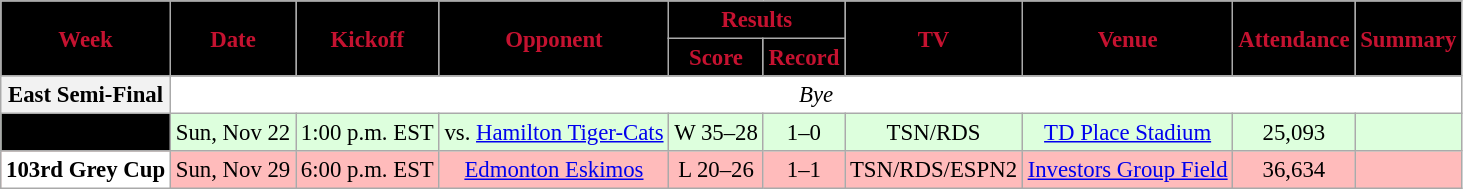<table class="wikitable" style="font-size: 95%;">
<tr>
<th style="background:#000000;color:#C51230;" rowspan=2>Week</th>
<th style="background:#000000;color:#C51230;" rowspan=2>Date</th>
<th style="background:#000000;color:#C51230;" rowspan=2>Kickoff</th>
<th style="background:#000000;color:#C51230;" rowspan=2>Opponent</th>
<th style="background:#000000;color:#C51230;" colspan=2>Results</th>
<th style="background:#000000;color:#C51230;" rowspan=2>TV</th>
<th style="background:#000000;color:#C51230;" rowspan=2>Venue</th>
<th style="background:#000000;color:#C51230;" rowspan=2>Attendance</th>
<th style="background:#000000;color:#C51230;" rowspan=2>Summary</th>
</tr>
<tr>
<th style="background:#000000;color:#C51230;">Score</th>
<th style="background:#000000;color:#C51230;">Record</th>
</tr>
<tr align="center" bgcolor="#ffffff">
<th align="center"><strong>East Semi-Final</strong></th>
<td colspan=9 align="center" valign="middle"><em>Bye</em></td>
</tr>
<tr align="center" bgcolor="#ddffdd">
<td style="text-align:center; background:black;"><span><strong>East Final</strong></span></td>
<td align="center">Sun, Nov 22</td>
<td align="center">1:00 p.m. EST</td>
<td align="center">vs. <a href='#'>Hamilton Tiger-Cats</a></td>
<td align="center">W 35–28</td>
<td align="center">1–0</td>
<td align="center">TSN/RDS</td>
<td align="center"><a href='#'>TD Place Stadium</a></td>
<td align="center">25,093</td>
<td align="center"></td>
</tr>
<tr align="center" bgcolor="#ffbbbb">
<td style="text-align:center; background:white;"><span><strong>103rd Grey Cup</strong></span></td>
<td align="center">Sun, Nov 29</td>
<td align="center">6:00 p.m. EST</td>
<td align="center"><a href='#'>Edmonton Eskimos</a></td>
<td align="center">L 20–26</td>
<td align="center">1–1</td>
<td align="center">TSN/RDS/ESPN2</td>
<td align="center"><a href='#'>Investors Group Field</a></td>
<td align="center">36,634</td>
<td align="center"></td>
</tr>
</table>
